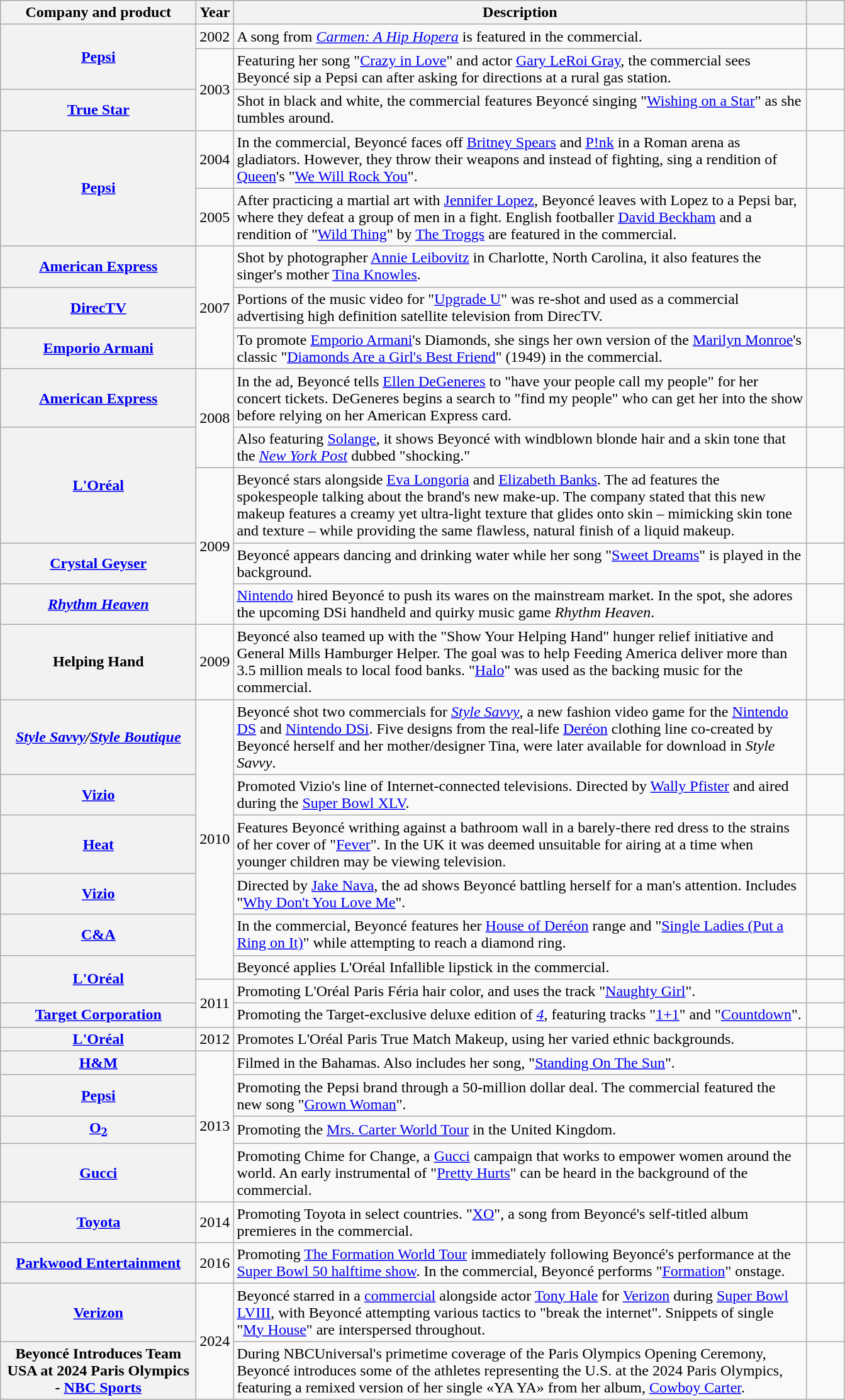<table class="wikitable sortable plainrowheaders" style="text-align:center;">
<tr>
<th scope="col" style="width:200px;">Company and product</th>
<th scope="col" style="width:5px;;">Year</th>
<th scope="col" style="width:600px;" class="unsortable">Description</th>
<th scope="col" style="width: 2em;" class="unsortable"></th>
</tr>
<tr>
<th rowspan="2" scope="row"><a href='#'>Pepsi</a></th>
<td>2002</td>
<td style="text-align:left;">A song from <em><a href='#'>Carmen: A Hip Hopera</a></em> is featured in the commercial.</td>
<td></td>
</tr>
<tr>
<td rowspan="2">2003</td>
<td style="text-align:left;">Featuring her song "<a href='#'>Crazy in Love</a>" and actor <a href='#'>Gary LeRoi Gray</a>, the commercial sees Beyoncé sip a Pepsi can after asking for directions at a rural gas station.</td>
<td></td>
</tr>
<tr>
<th scope="row"><a href='#'>True Star</a></th>
<td style="text-align:left;">Shot in black and white, the commercial features Beyoncé singing "<a href='#'>Wishing on a Star</a>" as she tumbles around.</td>
<td></td>
</tr>
<tr>
<th rowspan="2" scope="row"><a href='#'>Pepsi</a></th>
<td>2004</td>
<td style="text-align:left;">In the commercial, Beyoncé faces off <a href='#'>Britney Spears</a> and <a href='#'>P!nk</a> in a Roman arena as gladiators. However, they throw their weapons and instead of fighting, sing a rendition of <a href='#'>Queen</a>'s "<a href='#'>We Will Rock You</a>".</td>
<td></td>
</tr>
<tr>
<td>2005</td>
<td style="text-align:left;">After practicing a martial art with <a href='#'>Jennifer Lopez</a>, Beyoncé leaves with Lopez to a Pepsi bar, where they defeat a group of men in a fight. English footballer <a href='#'>David Beckham</a> and a rendition of "<a href='#'>Wild Thing</a>" by <a href='#'>The Troggs</a> are featured in the commercial.</td>
<td></td>
</tr>
<tr>
<th scope="row"><a href='#'>American Express</a></th>
<td rowspan="3">2007</td>
<td style="text-align:left;">Shot by photographer <a href='#'>Annie Leibovitz</a> in Charlotte, North Carolina, it also features the singer's mother <a href='#'>Tina Knowles</a>.</td>
<td></td>
</tr>
<tr>
<th scope="row"><a href='#'>DirecTV</a></th>
<td style="text-align:left;">Portions of the music video for "<a href='#'>Upgrade U</a>" was re-shot and used as a commercial advertising high definition satellite television from DirecTV.</td>
<td></td>
</tr>
<tr>
<th scope="row"><a href='#'>Emporio Armani</a></th>
<td style="text-align:left;">To promote <a href='#'>Emporio Armani</a>'s Diamonds, she sings her own version of the <a href='#'>Marilyn Monroe</a>'s classic "<a href='#'>Diamonds Are a Girl's Best Friend</a>" (1949) in the commercial.</td>
<td></td>
</tr>
<tr>
<th scope="row"><a href='#'>American Express</a></th>
<td rowspan="2">2008</td>
<td style="text-align:left;">In the ad, Beyoncé tells <a href='#'>Ellen DeGeneres</a> to "have your people call my people" for her concert tickets. DeGeneres begins a search to "find my people" who can get her into the show before relying on her American Express card.</td>
<td></td>
</tr>
<tr>
<th rowspan="2" scope="row"><a href='#'>L'Oréal</a></th>
<td style="text-align:left;">Also featuring <a href='#'>Solange</a>, it shows Beyoncé with windblown blonde hair and a skin tone that the <em><a href='#'>New York Post</a></em> dubbed "shocking."</td>
<td></td>
</tr>
<tr>
<td rowspan="3">2009</td>
<td style="text-align:left;">Beyoncé stars alongside <a href='#'>Eva Longoria</a> and <a href='#'>Elizabeth Banks</a>. The ad features the spokespeople talking about the brand's new make-up. The company stated that this new makeup features a creamy yet ultra-light texture that glides onto skin – mimicking skin tone and texture – while providing the same flawless, natural finish of a liquid makeup.</td>
<td></td>
</tr>
<tr>
<th scope="row"><a href='#'>Crystal Geyser</a></th>
<td style="text-align:left;">Beyoncé appears dancing and drinking water while her song "<a href='#'>Sweet Dreams</a>" is played in the background.</td>
<td></td>
</tr>
<tr>
<th scope="row"><em><a href='#'>Rhythm Heaven</a></em></th>
<td style="text-align:left;"><a href='#'>Nintendo</a> hired Beyoncé to push its wares on the mainstream market. In the spot, she adores the upcoming DSi handheld and quirky music game <em>Rhythm Heaven</em>.</td>
<td></td>
</tr>
<tr>
<th scope="row">Helping Hand</th>
<td>2009</td>
<td style="text-align:left;">Beyoncé also teamed up with the "Show Your Helping Hand" hunger relief initiative and General Mills Hamburger Helper. The goal was to help Feeding America deliver more than 3.5 million meals to local food banks. "<a href='#'>Halo</a>" was used as the backing music for the commercial.</td>
<td></td>
</tr>
<tr>
<th scope="row"><em><a href='#'>Style Savvy</a>/<a href='#'>Style Boutique</a></em></th>
<td rowspan="6">2010</td>
<td style="text-align:left;">Beyoncé shot two commercials for <em><a href='#'>Style Savvy</a></em>, a new fashion video game for the <a href='#'>Nintendo DS</a> and <a href='#'>Nintendo DSi</a>. Five designs from the real-life <a href='#'>Deréon</a> clothing line co-created by Beyoncé herself and her mother/designer Tina, were later available for download in <em>Style Savvy</em>.</td>
<td></td>
</tr>
<tr>
<th scope="row"><a href='#'>Vizio</a></th>
<td style="text-align:left;">Promoted Vizio's line of Internet-connected televisions. Directed by <a href='#'>Wally Pfister</a> and aired during the <a href='#'>Super Bowl XLV</a>.</td>
<td><br></td>
</tr>
<tr>
<th scope="row"><a href='#'>Heat</a></th>
<td style="text-align:left;">Features Beyoncé writhing against a bathroom wall in a barely-there red dress to the strains of her cover of "<a href='#'>Fever</a>". In the UK it was deemed unsuitable for airing at a time when younger children may be viewing television.</td>
<td></td>
</tr>
<tr>
<th scope="row"><a href='#'>Vizio</a></th>
<td style="text-align:left;">Directed by <a href='#'>Jake Nava</a>, the ad shows Beyoncé battling herself for a man's attention. Includes "<a href='#'>Why Don't You Love Me</a>".</td>
<td><br></td>
</tr>
<tr>
<th scope="row"><a href='#'>C&A</a></th>
<td style="text-align:left;">In the commercial, Beyoncé features her <a href='#'>House of Deréon</a> range and "<a href='#'>Single Ladies (Put a Ring on It)</a>" while attempting to reach a diamond ring.</td>
<td><br></td>
</tr>
<tr>
<th rowspan="2" scope="row"><a href='#'>L'Oréal</a></th>
<td style="text-align:left;">Beyoncé applies L'Oréal Infallible lipstick in the commercial.</td>
<td></td>
</tr>
<tr>
<td rowspan="2">2011</td>
<td style="text-align:left;">Promoting L'Oréal Paris Féria hair color, and uses the track "<a href='#'>Naughty Girl</a>".</td>
<td></td>
</tr>
<tr>
<th scope="row"><a href='#'>Target Corporation</a></th>
<td style="text-align:left;">Promoting the Target-exclusive deluxe edition of <em><a href='#'>4</a></em>, featuring tracks "<a href='#'>1+1</a>" and "<a href='#'>Countdown</a>".</td>
<td></td>
</tr>
<tr>
<th scope="row"><a href='#'>L'Oréal</a></th>
<td>2012</td>
<td style="text-align:left;">Promotes L'Oréal Paris True Match Makeup, using her varied ethnic backgrounds.</td>
<td></td>
</tr>
<tr>
<th scope="row"><a href='#'>H&M</a></th>
<td rowspan="4">2013</td>
<td style="text-align:left;">Filmed in the Bahamas. Also includes her song, "<a href='#'>Standing On The Sun</a>".</td>
<td></td>
</tr>
<tr>
<th scope="row"><a href='#'>Pepsi</a></th>
<td style="text-align:left;">Promoting the Pepsi brand through a 50-million dollar deal. The commercial featured the new song "<a href='#'>Grown Woman</a>".</td>
<td></td>
</tr>
<tr>
<th scope="row"><a href='#'>O<sub>2</sub></a></th>
<td style="text-align:left;">Promoting the <a href='#'>Mrs. Carter World Tour</a> in the United Kingdom.</td>
<td></td>
</tr>
<tr>
<th scope="row"><a href='#'>Gucci</a></th>
<td style="text-align:left;">Promoting Chime for Change, a <a href='#'>Gucci</a> campaign that works to empower women around the world. An early instrumental of "<a href='#'>Pretty Hurts</a>" can be heard in the background of the commercial.</td>
<td></td>
</tr>
<tr>
<th scope="row"><a href='#'>Toyota</a></th>
<td>2014</td>
<td style="text-align:left;">Promoting Toyota in select countries. "<a href='#'>XO</a>", a song from Beyoncé's self-titled album premieres in the commercial.</td>
<td></td>
</tr>
<tr>
<th scope="row"><a href='#'>Parkwood Entertainment</a></th>
<td>2016</td>
<td style="text-align:left;">Promoting <a href='#'>The Formation World Tour</a> immediately following Beyoncé's performance at the <a href='#'>Super Bowl 50 halftime show</a>. In the commercial, Beyoncé performs "<a href='#'>Formation</a>" onstage.</td>
<td></td>
</tr>
<tr>
<th scope="row"><a href='#'>Verizon</a></th>
<td rowspan="2">2024</td>
<td style="text-align:left;">Beyoncé starred in a <a href='#'>commercial</a> alongside actor <a href='#'>Tony Hale</a> for <a href='#'>Verizon</a> during <a href='#'>Super Bowl LVIII</a>, with Beyoncé attempting various tactics to "break the internet". Snippets of single "<a href='#'>My House</a>" are interspersed throughout.</td>
<td></td>
</tr>
<tr>
<th scope="row">Beyoncé Introduces Team USA at 2024 Paris Olympics - <a href='#'>NBC Sports</a></th>
<td style="text-align:left;">During NBCUniversal's primetime coverage of the Paris Olympics Opening Ceremony, Beyoncé introduces some of the athletes representing the U.S. at the 2024 Paris Olympics, featuring a remixed version of her single «YA YA» from her album, <a href='#'>Cowboy Carter</a>.</td>
<td></td>
</tr>
</table>
